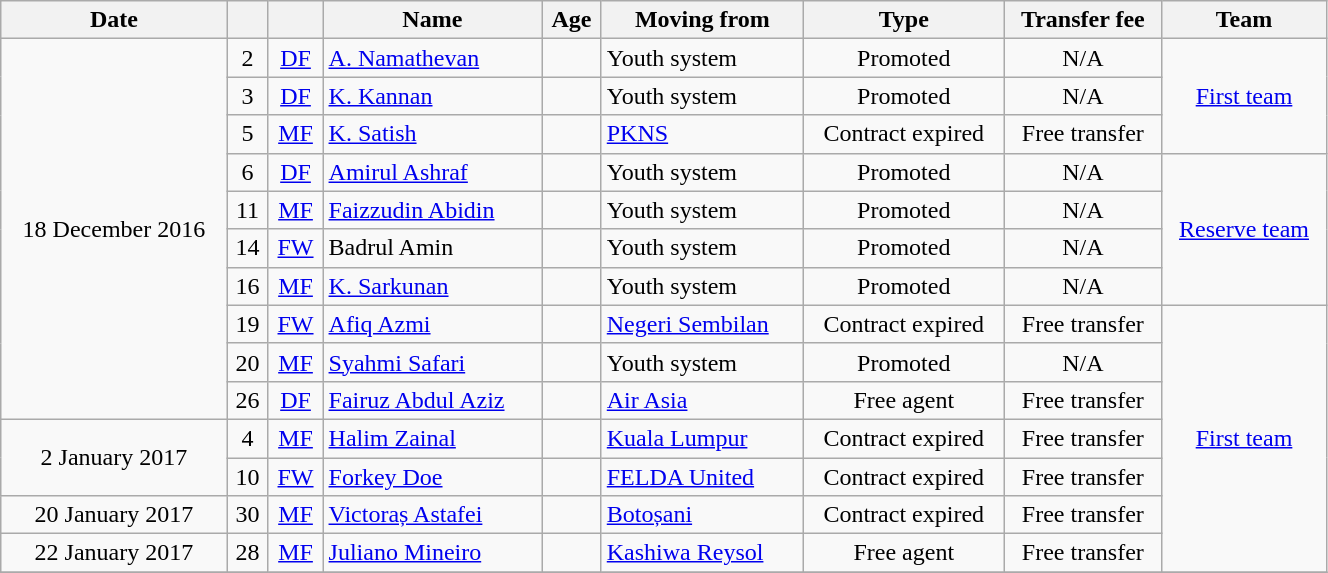<table class="wikitable sortable" style="width:70%; text-align:center; font-size:100%; text-align:centre;">
<tr>
<th>Date</th>
<th></th>
<th></th>
<th>Name</th>
<th>Age</th>
<th>Moving from</th>
<th>Type</th>
<th>Transfer fee</th>
<th>Team</th>
</tr>
<tr>
<td rowspan="10">18 December 2016</td>
<td>2</td>
<td><a href='#'>DF</a></td>
<td style="text-align:left"> <a href='#'>A. Namathevan</a></td>
<td></td>
<td style="text-align:left"> Youth system</td>
<td>Promoted</td>
<td>N/A</td>
<td rowspan="3"><a href='#'>First team</a></td>
</tr>
<tr>
<td>3</td>
<td><a href='#'>DF</a></td>
<td style="text-align:left"> <a href='#'>K. Kannan</a></td>
<td></td>
<td style="text-align:left"> Youth system</td>
<td>Promoted</td>
<td>N/A</td>
</tr>
<tr>
<td>5</td>
<td><a href='#'>MF</a></td>
<td style="text-align:left"> <a href='#'>K. Satish</a></td>
<td></td>
<td style="text-align:left"> <a href='#'>PKNS</a></td>
<td>Contract expired</td>
<td>Free transfer</td>
</tr>
<tr>
<td>6</td>
<td><a href='#'>DF</a></td>
<td style="text-align:left"> <a href='#'>Amirul Ashraf</a></td>
<td></td>
<td style="text-align:left"> Youth system</td>
<td>Promoted</td>
<td>N/A</td>
<td rowspan="4"><a href='#'>Reserve team</a></td>
</tr>
<tr>
<td>11</td>
<td><a href='#'>MF</a></td>
<td style="text-align:left"> <a href='#'>Faizzudin Abidin</a></td>
<td></td>
<td style="text-align:left"> Youth system</td>
<td>Promoted</td>
<td>N/A</td>
</tr>
<tr>
<td>14</td>
<td><a href='#'>FW</a></td>
<td style="text-align:left"> Badrul Amin</td>
<td></td>
<td style="text-align:left"> Youth system</td>
<td>Promoted</td>
<td>N/A</td>
</tr>
<tr>
<td>16</td>
<td><a href='#'>MF</a></td>
<td style="text-align:left"> <a href='#'>K. Sarkunan</a></td>
<td></td>
<td style="text-align:left"> Youth system</td>
<td>Promoted</td>
<td>N/A</td>
</tr>
<tr>
<td>19</td>
<td><a href='#'>FW</a></td>
<td style="text-align:left"> <a href='#'>Afiq Azmi</a></td>
<td></td>
<td style="text-align:left"> <a href='#'>Negeri Sembilan</a></td>
<td>Contract expired</td>
<td>Free transfer</td>
<td rowspan="7"><a href='#'>First team</a></td>
</tr>
<tr>
<td>20</td>
<td><a href='#'>MF</a></td>
<td style="text-align:left"> <a href='#'>Syahmi Safari</a></td>
<td></td>
<td style="text-align:left"> Youth system</td>
<td>Promoted</td>
<td>N/A</td>
</tr>
<tr>
<td>26</td>
<td><a href='#'>DF</a></td>
<td style="text-align:left"> <a href='#'>Fairuz Abdul Aziz</a></td>
<td></td>
<td style="text-align:left"> <a href='#'>Air Asia</a></td>
<td>Free agent</td>
<td>Free transfer</td>
</tr>
<tr>
<td rowspan="2">2 January 2017</td>
<td>4</td>
<td><a href='#'>MF</a></td>
<td style="text-align:left"> <a href='#'>Halim Zainal</a></td>
<td></td>
<td style="text-align:left"> <a href='#'>Kuala Lumpur</a></td>
<td>Contract expired</td>
<td>Free transfer</td>
</tr>
<tr>
<td>10</td>
<td><a href='#'>FW</a></td>
<td style="text-align:left"> <a href='#'>Forkey Doe</a></td>
<td></td>
<td style="text-align:left"> <a href='#'>FELDA United</a></td>
<td>Contract expired</td>
<td>Free transfer</td>
</tr>
<tr>
<td>20 January 2017</td>
<td>30</td>
<td><a href='#'>MF</a></td>
<td style="text-align:left"> <a href='#'>Victoraș Astafei</a></td>
<td></td>
<td style="text-align:left"> <a href='#'>Botoșani</a></td>
<td>Contract expired</td>
<td>Free transfer</td>
</tr>
<tr>
<td>22 January 2017</td>
<td>28</td>
<td><a href='#'>MF</a></td>
<td style="text-align:left"> <a href='#'>Juliano Mineiro</a></td>
<td></td>
<td style="text-align:left"> <a href='#'>Kashiwa Reysol</a></td>
<td>Free agent</td>
<td>Free transfer</td>
</tr>
<tr>
</tr>
</table>
